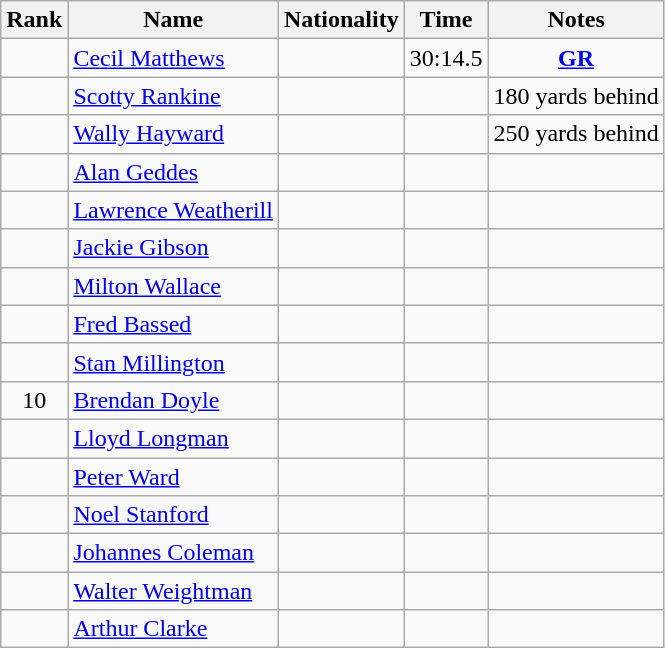<table class="wikitable sortable" style=" text-align:center">
<tr>
<th>Rank</th>
<th>Name</th>
<th>Nationality</th>
<th>Time</th>
<th>Notes</th>
</tr>
<tr>
<td></td>
<td align=left><a href='#'>Cecil Matthews</a></td>
<td align=left></td>
<td>30:14.5</td>
<td><strong><a href='#'>GR</a></strong></td>
</tr>
<tr>
<td></td>
<td align=left><a href='#'>Scotty Rankine</a></td>
<td align=left></td>
<td></td>
<td>180 yards behind</td>
</tr>
<tr>
<td></td>
<td align=left><a href='#'>Wally Hayward</a></td>
<td align=left></td>
<td></td>
<td>250 yards behind</td>
</tr>
<tr>
<td></td>
<td align=left><a href='#'>Alan Geddes</a></td>
<td align=left></td>
<td></td>
<td></td>
</tr>
<tr>
<td></td>
<td align=left><a href='#'>Lawrence Weatherill</a></td>
<td align=left></td>
<td></td>
<td></td>
</tr>
<tr>
<td></td>
<td align=left><a href='#'>Jackie Gibson</a></td>
<td align=left></td>
<td></td>
<td></td>
</tr>
<tr>
<td></td>
<td align=left><a href='#'>Milton Wallace</a></td>
<td align=left></td>
<td></td>
<td></td>
</tr>
<tr>
<td></td>
<td align=left><a href='#'>Fred Bassed</a></td>
<td align=left></td>
<td></td>
<td></td>
</tr>
<tr>
<td></td>
<td align=left><a href='#'>Stan Millington</a></td>
<td align=left></td>
<td></td>
<td></td>
</tr>
<tr>
<td>10</td>
<td align=left><a href='#'>Brendan Doyle</a></td>
<td align=left></td>
<td></td>
<td></td>
</tr>
<tr>
<td></td>
<td align=left><a href='#'>Lloyd Longman</a></td>
<td align=left></td>
<td></td>
<td></td>
</tr>
<tr>
<td></td>
<td align=left><a href='#'>Peter Ward</a></td>
<td align=left></td>
<td></td>
<td></td>
</tr>
<tr>
<td></td>
<td align=left><a href='#'>Noel Stanford</a></td>
<td align=left></td>
<td></td>
<td></td>
</tr>
<tr>
<td></td>
<td align=left><a href='#'>Johannes Coleman</a></td>
<td align=left></td>
<td></td>
<td></td>
</tr>
<tr>
<td></td>
<td align=left><a href='#'>Walter Weightman</a></td>
<td align=left></td>
<td></td>
<td></td>
</tr>
<tr>
<td></td>
<td align=left><a href='#'>Arthur Clarke</a></td>
<td align=left></td>
<td></td>
<td></td>
</tr>
</table>
